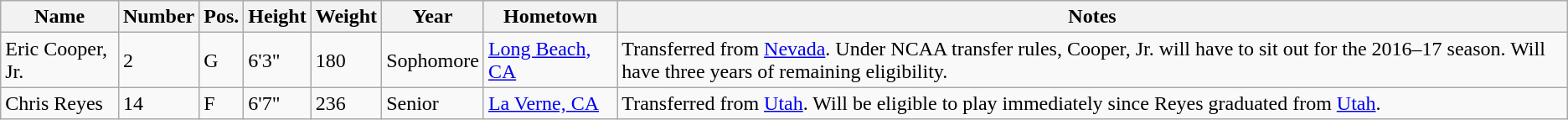<table class="wikitable sortable" border="1">
<tr>
<th>Name</th>
<th>Number</th>
<th>Pos.</th>
<th>Height</th>
<th>Weight</th>
<th>Year</th>
<th>Hometown</th>
<th class="unsortable">Notes</th>
</tr>
<tr>
<td>Eric Cooper, Jr.</td>
<td>2</td>
<td>G</td>
<td>6'3"</td>
<td>180</td>
<td>Sophomore</td>
<td><a href='#'>Long Beach, CA</a></td>
<td>Transferred from <a href='#'>Nevada</a>. Under NCAA transfer rules, Cooper, Jr. will have to sit out for the 2016–17 season. Will have three years of remaining eligibility.</td>
</tr>
<tr>
<td>Chris Reyes</td>
<td>14</td>
<td>F</td>
<td>6'7"</td>
<td>236</td>
<td>Senior</td>
<td><a href='#'>La Verne, CA</a></td>
<td>Transferred from <a href='#'>Utah</a>. Will be eligible to play immediately since Reyes graduated from <a href='#'>Utah</a>.</td>
</tr>
</table>
